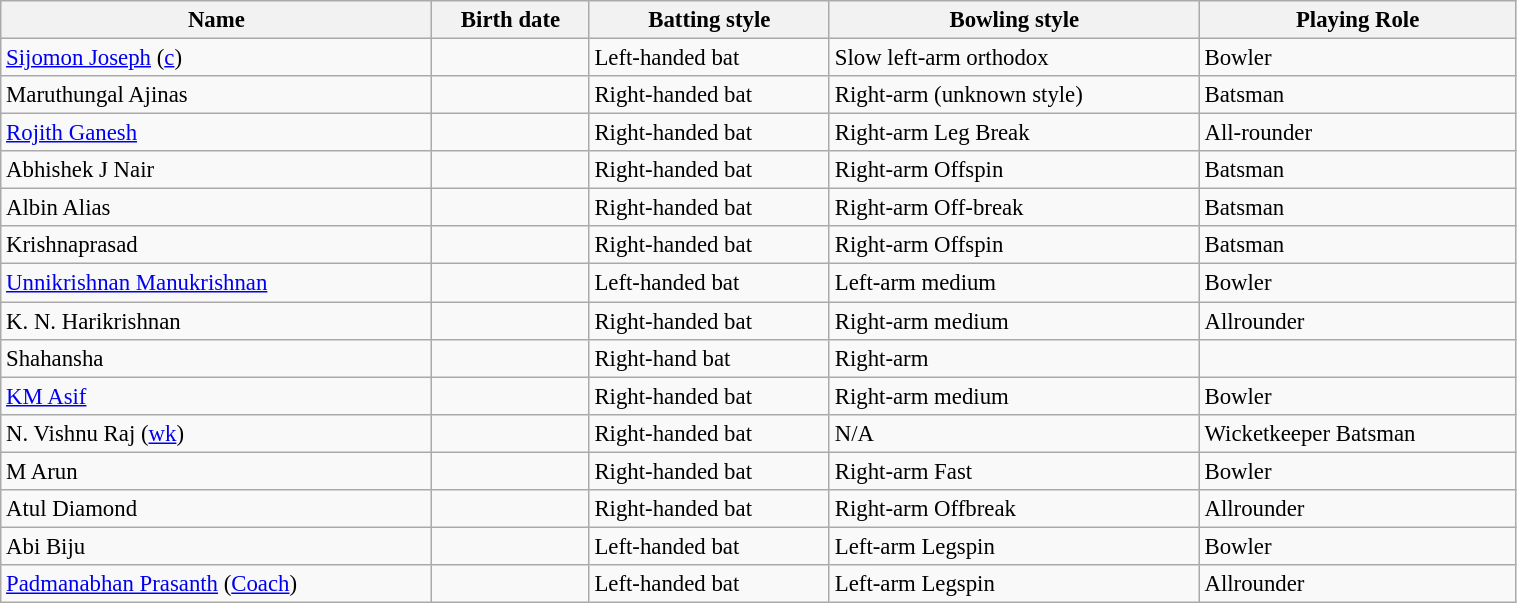<table class="wikitable sortable" style="font-size:95%;" width="80%">
<tr>
<th align=center>Name</th>
<th align=center>Birth date</th>
<th align=center>Batting style</th>
<th align=center>Bowling style</th>
<th align=center>Playing Role</th>
</tr>
<tr>
<td><a href='#'>Sijomon Joseph</a> (<a href='#'>c</a>)</td>
<td></td>
<td>Left-handed bat</td>
<td>Slow left-arm orthodox</td>
<td>Bowler</td>
</tr>
<tr>
<td>Maruthungal Ajinas</td>
<td></td>
<td>Right-handed bat</td>
<td>Right-arm (unknown style)</td>
<td>Batsman</td>
</tr>
<tr>
<td><a href='#'>Rojith Ganesh</a></td>
<td></td>
<td>Right-handed bat</td>
<td>Right-arm Leg Break</td>
<td>All-rounder</td>
</tr>
<tr>
<td>Abhishek J Nair</td>
<td></td>
<td>Right-handed bat</td>
<td>Right-arm Offspin</td>
<td>Batsman</td>
</tr>
<tr>
<td>Albin Alias</td>
<td></td>
<td>Right-handed bat</td>
<td>Right-arm Off-break</td>
<td>Batsman</td>
</tr>
<tr>
<td>Krishnaprasad</td>
<td></td>
<td>Right-handed bat</td>
<td>Right-arm Offspin</td>
<td>Batsman</td>
</tr>
<tr>
<td><a href='#'>Unnikrishnan Manukrishnan</a></td>
<td></td>
<td>Left-handed bat</td>
<td>Left-arm medium</td>
<td>Bowler</td>
</tr>
<tr>
<td>K. N. Harikrishnan</td>
<td></td>
<td>Right-handed bat</td>
<td>Right-arm medium</td>
<td>Allrounder</td>
</tr>
<tr>
<td>Shahansha</td>
<td></td>
<td>Right-hand bat</td>
<td>Right-arm</td>
<td></td>
</tr>
<tr>
<td><a href='#'>KM Asif</a></td>
<td></td>
<td>Right-handed bat</td>
<td>Right-arm medium</td>
<td>Bowler</td>
</tr>
<tr>
<td>N. Vishnu Raj (<a href='#'>wk</a>)</td>
<td></td>
<td>Right-handed bat</td>
<td>N/A</td>
<td>Wicketkeeper Batsman</td>
</tr>
<tr>
<td>M Arun</td>
<td></td>
<td>Right-handed bat</td>
<td>Right-arm Fast</td>
<td>Bowler</td>
</tr>
<tr>
<td>Atul Diamond</td>
<td></td>
<td>Right-handed bat</td>
<td>Right-arm Offbreak</td>
<td>Allrounder</td>
</tr>
<tr>
<td>Abi Biju</td>
<td></td>
<td>Left-handed bat</td>
<td>Left-arm Legspin</td>
<td>Bowler</td>
</tr>
<tr>
<td><a href='#'>Padmanabhan Prasanth</a> (<a href='#'>Coach</a>)</td>
<td></td>
<td>Left-handed bat</td>
<td>Left-arm Legspin</td>
<td>Allrounder</td>
</tr>
</table>
